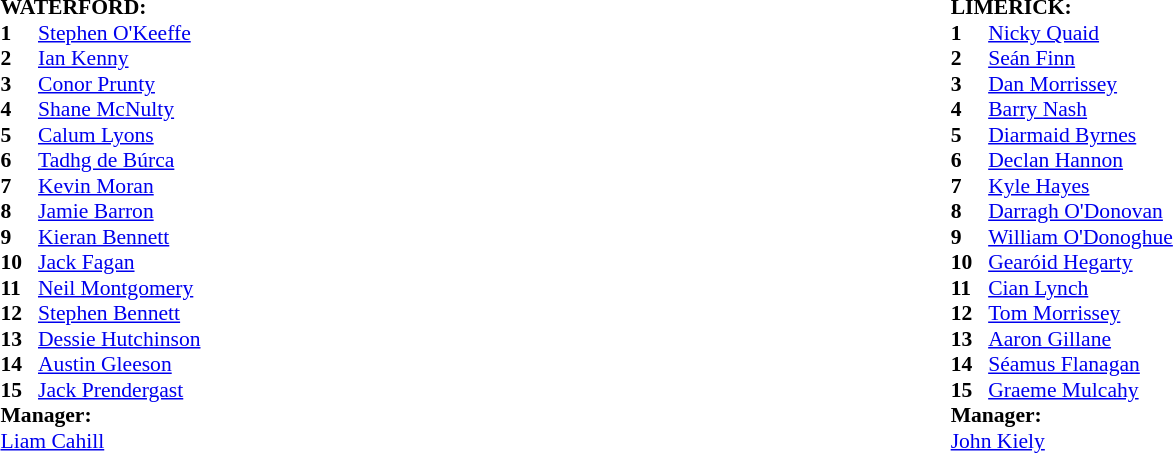<table width="75%">
<tr>
<td valign="top" width="50%"><br><table style="font-size: 90%" cellspacing="0" cellpadding="0">
<tr>
<td colspan="4"><strong>WATERFORD:</strong></td>
</tr>
<tr>
<th width=25></th>
</tr>
<tr>
<td><strong>1</strong></td>
<td><a href='#'>Stephen O'Keeffe</a></td>
<td></td>
<td></td>
</tr>
<tr>
<td><strong>2</strong></td>
<td><a href='#'>Ian Kenny</a></td>
<td></td>
<td></td>
</tr>
<tr>
<td><strong>3</strong></td>
<td><a href='#'>Conor Prunty</a></td>
<td></td>
<td></td>
</tr>
<tr>
<td><strong>4</strong></td>
<td><a href='#'>Shane McNulty</a></td>
<td></td>
<td></td>
</tr>
<tr>
<td><strong>5</strong></td>
<td><a href='#'>Calum Lyons</a></td>
<td></td>
<td></td>
</tr>
<tr>
<td><strong>6</strong></td>
<td><a href='#'>Tadhg de Búrca</a></td>
<td></td>
<td></td>
</tr>
<tr>
<td><strong>7</strong></td>
<td><a href='#'>Kevin Moran</a></td>
<td></td>
<td></td>
</tr>
<tr>
<td><strong>8</strong></td>
<td><a href='#'>Jamie Barron</a></td>
<td></td>
<td></td>
</tr>
<tr>
<td><strong>9</strong></td>
<td><a href='#'>Kieran Bennett</a></td>
<td></td>
<td></td>
</tr>
<tr>
<td><strong>10</strong></td>
<td><a href='#'>Jack Fagan</a></td>
<td></td>
<td></td>
</tr>
<tr>
<td><strong>11</strong></td>
<td><a href='#'>Neil Montgomery</a></td>
<td></td>
<td></td>
</tr>
<tr>
<td><strong>12</strong></td>
<td><a href='#'>Stephen Bennett</a></td>
<td></td>
<td></td>
</tr>
<tr>
<td><strong>13</strong></td>
<td><a href='#'>Dessie Hutchinson</a></td>
<td></td>
<td></td>
</tr>
<tr>
<td><strong>14</strong></td>
<td><a href='#'>Austin Gleeson</a></td>
<td></td>
<td></td>
</tr>
<tr>
<td><strong>15</strong></td>
<td><a href='#'>Jack Prendergast</a></td>
<td></td>
<td></td>
</tr>
<tr>
<td colspan=3><strong>Manager:</strong></td>
</tr>
<tr>
<td colspan=4><a href='#'>Liam Cahill</a></td>
</tr>
</table>
</td>
<td valign="top" width="50%"><br><table style="font-size: 90%" cellspacing="0" cellpadding="0" align=center>
<tr>
<td colspan="4"><strong>LIMERICK:</strong></td>
</tr>
<tr>
<th width=25></th>
</tr>
<tr>
<td><strong>1</strong></td>
<td><a href='#'>Nicky Quaid</a></td>
<td></td>
<td></td>
</tr>
<tr>
<td><strong>2</strong></td>
<td><a href='#'>Seán Finn</a></td>
<td></td>
<td></td>
</tr>
<tr>
<td><strong>3</strong></td>
<td><a href='#'>Dan Morrissey</a></td>
<td></td>
<td></td>
</tr>
<tr>
<td><strong>4</strong></td>
<td><a href='#'>Barry Nash</a></td>
<td></td>
<td></td>
</tr>
<tr>
<td><strong>5</strong></td>
<td><a href='#'>Diarmaid Byrnes</a></td>
<td></td>
<td></td>
</tr>
<tr>
<td><strong>6</strong></td>
<td><a href='#'>Declan Hannon</a></td>
<td></td>
<td></td>
</tr>
<tr>
<td><strong>7</strong></td>
<td><a href='#'>Kyle Hayes</a></td>
<td></td>
<td></td>
</tr>
<tr>
<td><strong>8</strong></td>
<td><a href='#'>Darragh O'Donovan</a></td>
<td></td>
<td></td>
</tr>
<tr>
<td><strong>9</strong></td>
<td><a href='#'>William O'Donoghue</a></td>
<td></td>
<td></td>
</tr>
<tr>
<td><strong>10</strong></td>
<td><a href='#'>Gearóid Hegarty</a></td>
<td></td>
<td></td>
</tr>
<tr>
<td><strong>11</strong></td>
<td><a href='#'>Cian Lynch</a></td>
<td></td>
<td></td>
</tr>
<tr>
<td><strong>12</strong></td>
<td><a href='#'>Tom Morrissey</a></td>
<td></td>
<td></td>
</tr>
<tr>
<td><strong>13</strong></td>
<td><a href='#'>Aaron Gillane</a></td>
<td></td>
<td></td>
</tr>
<tr>
<td><strong>14</strong></td>
<td><a href='#'>Séamus Flanagan</a></td>
<td></td>
<td></td>
</tr>
<tr>
<td><strong>15</strong></td>
<td><a href='#'>Graeme Mulcahy</a></td>
<td></td>
<td></td>
</tr>
<tr>
<td colspan=3><strong>Manager:</strong></td>
</tr>
<tr>
<td colspan=3><a href='#'>John Kiely</a></td>
</tr>
</table>
</td>
</tr>
</table>
